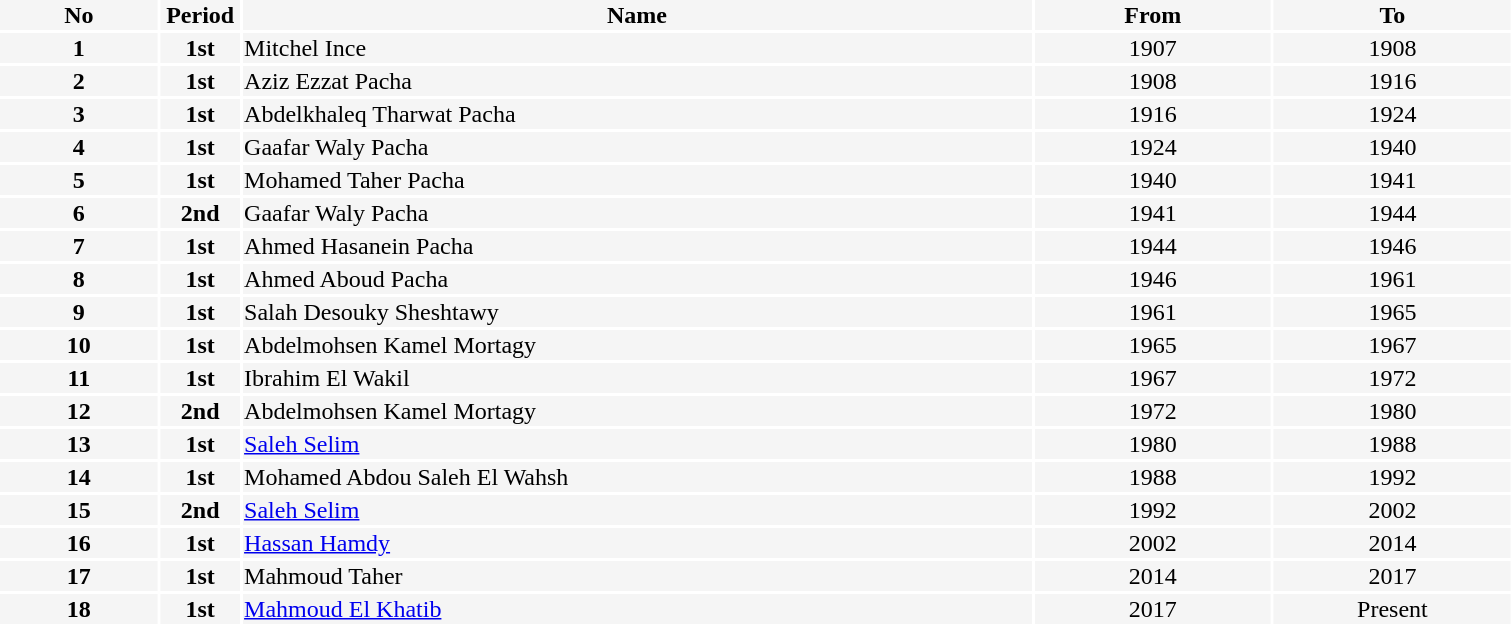<table style="width:80%;">
<tr style="background:#F5F5F5;">
<th style="width:10%;">No</th>
<th ! style="width:5%;">Period</th>
<th style="width:50%;">Name</th>
<th style="width:15%;">From</th>
<th ! style="width:15%;">To</th>
</tr>
<tr style="background:#F5F5F5;">
<td style="text-align:center;"><strong>1</strong></td>
<td style="text-align:center;"><strong>1st</strong></td>
<td style="text-align:Left;">Mitchel Ince</td>
<td style="text-align:center;">1907</td>
<td style="text-align:center;">1908</td>
</tr>
<tr style="background:#F5F5F5;">
<td style="text-align:center;"><strong>2</strong></td>
<td style="text-align:center;"><strong>1st</strong></td>
<td style="text-align:Left;">Aziz Ezzat Pacha</td>
<td style="text-align:center;">1908</td>
<td style="text-align:center;">1916</td>
</tr>
<tr style="background:#F5F5F5;">
<td style="text-align:center;"><strong>3</strong></td>
<td style="text-align:center;"><strong>1st</strong></td>
<td style="text-align:Left;">Abdelkhaleq Tharwat Pacha</td>
<td style="text-align:center;">1916</td>
<td style="text-align:center;">1924</td>
</tr>
<tr style="background:#F5F5F5;">
<td style="text-align:center;"><strong>4</strong></td>
<td style="text-align:center;"><strong>1st</strong></td>
<td style="text-align:Left;">Gaafar Waly Pacha</td>
<td style="text-align:center;">1924</td>
<td style="text-align:center;">1940</td>
</tr>
<tr style="background:#F5F5F5;">
<td style="text-align:center;"><strong>5</strong></td>
<td style="text-align:center;"><strong>1st</strong></td>
<td style="text-align:left;">Mohamed Taher Pacha</td>
<td style="text-align:center;">1940</td>
<td style="text-align:center;">1941</td>
</tr>
<tr style="background:#F5F5F5;">
<td style="text-align:center;"><strong>6</strong></td>
<td style="text-align:center;"><strong>2nd</strong></td>
<td style="text-align:left;">Gaafar Waly Pacha</td>
<td style="text-align:center;">1941</td>
<td style="text-align:center;">1944</td>
</tr>
<tr style="background:#F5F5F5;">
<td style="text-align:center;"><strong>7</strong></td>
<td style="text-align:center;"><strong>1st</strong></td>
<td style="text-align:left;">Ahmed Hasanein Pacha</td>
<td style="text-align:center;">1944</td>
<td style="text-align:center;">1946</td>
</tr>
<tr style="background:#F5F5F5;">
<td style="text-align:center;"><strong>8</strong></td>
<td style="text-align:center;"><strong>1st</strong></td>
<td style="text-align:left;">Ahmed Aboud Pacha</td>
<td style="text-align:center;">1946</td>
<td style="text-align:center;">1961</td>
</tr>
<tr style="background:#F5F5F5;">
<td style="text-align:center;"><strong>9</strong></td>
<td style="text-align:center;"><strong>1st</strong></td>
<td style="text-align:left;">Salah Desouky Sheshtawy</td>
<td style="text-align:center;">1961</td>
<td style="text-align:center;">1965</td>
</tr>
<tr style="background:#F5F5F5;">
<td style="text-align:center;"><strong>10</strong></td>
<td style="text-align:center;"><strong>1st</strong></td>
<td style="text-align:left;">Abdelmohsen Kamel Mortagy</td>
<td style="text-align:center;">1965</td>
<td style="text-align:center;">1967</td>
</tr>
<tr style="background:#F5F5F5;">
<td style="text-align:center;"><strong>11</strong></td>
<td style="text-align:center;"><strong>1st</strong></td>
<td style="text-align:left;">Ibrahim El Wakil</td>
<td style="text-align:center;">1967</td>
<td style="text-align:center;">1972</td>
</tr>
<tr style="background:#F5F5F5;">
<td style="text-align:center;"><strong>12</strong></td>
<td style="text-align:center;"><strong>2nd</strong></td>
<td style="text-align:left;">Abdelmohsen Kamel Mortagy</td>
<td style="text-align:center;">1972</td>
<td style="text-align:center;">1980</td>
</tr>
<tr style="background:#F5F5F5;">
<td style="text-align:center;"><strong>13</strong></td>
<td style="text-align:center;"><strong>1st</strong></td>
<td style="text-align:left;"><a href='#'>Saleh Selim</a></td>
<td style="text-align:center;">1980</td>
<td style="text-align:center;">1988</td>
</tr>
<tr style="background:#F5F5F5;">
<td style="text-align:center;"><strong>14</strong></td>
<td style="text-align:center;"><strong>1st</strong></td>
<td style="text-align:left;">Mohamed Abdou Saleh El Wahsh</td>
<td style="text-align:center;">1988</td>
<td style="text-align:center;">1992</td>
</tr>
<tr style="background:#F5F5F5;">
<td style="text-align:center;"><strong>15</strong></td>
<td style="text-align:center;"><strong>2nd</strong></td>
<td style="text-align:left;"><a href='#'>Saleh Selim</a></td>
<td style="text-align:center;">1992</td>
<td style="text-align:center;">2002</td>
</tr>
<tr style="background:#F5F5F5;">
<td style="text-align:center;"><strong>16</strong></td>
<td style="text-align:center;"><strong>1st</strong></td>
<td style="text-align:left;"><a href='#'>Hassan Hamdy</a></td>
<td style="text-align:center;">2002</td>
<td style="text-align:center;">2014</td>
</tr>
<tr style="background:#F5F5F5;">
<td style="text-align:center;"><strong>17</strong></td>
<td style="text-align:center;"><strong>1st</strong></td>
<td style="text-align:left;">Mahmoud Taher</td>
<td style="text-align:center;">2014</td>
<td style="text-align:center;">2017</td>
</tr>
<tr style="background:#F5F5F5;">
<td style="text-align:center;"><strong>18</strong></td>
<td style="text-align:center;"><strong>1st</strong></td>
<td style="text-align:left;"><a href='#'>Mahmoud El Khatib</a></td>
<td style="text-align:center;">2017</td>
<td style="text-align:center;">Present</td>
</tr>
</table>
